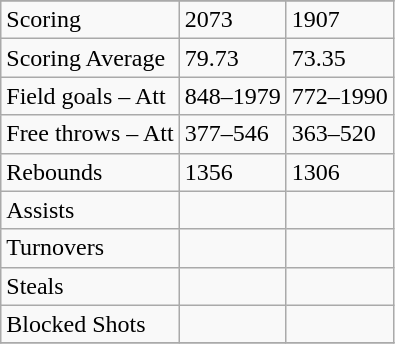<table class="wikitable">
<tr>
</tr>
<tr>
<td>Scoring</td>
<td>2073</td>
<td>1907</td>
</tr>
<tr>
<td>Scoring Average</td>
<td>79.73</td>
<td>73.35</td>
</tr>
<tr>
<td>Field goals – Att</td>
<td>848–1979</td>
<td>772–1990</td>
</tr>
<tr>
<td>Free throws – Att</td>
<td>377–546</td>
<td>363–520</td>
</tr>
<tr>
<td>Rebounds</td>
<td>1356</td>
<td>1306</td>
</tr>
<tr>
<td>Assists</td>
<td></td>
<td></td>
</tr>
<tr>
<td>Turnovers</td>
<td></td>
<td></td>
</tr>
<tr>
<td>Steals</td>
<td></td>
<td></td>
</tr>
<tr>
<td>Blocked Shots</td>
<td></td>
<td></td>
</tr>
<tr>
</tr>
</table>
